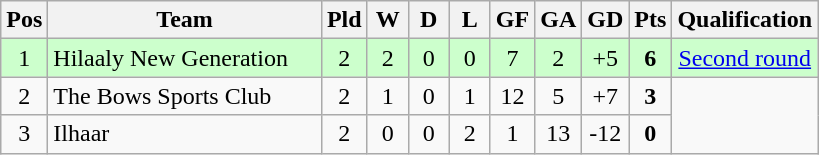<table class="wikitable" style="text-align:center">
<tr>
<th style="width:20px;" abbr="Position">Pos</th>
<th width=175>Team</th>
<th style="width:20px;" abbr="Played">Pld</th>
<th style="width:20px;" abbr="Won">W</th>
<th style="width:20px;" abbr="Drawn">D</th>
<th style="width:20px;" abbr="Lost">L</th>
<th style="width:20px;" abbr="Goals for">GF</th>
<th style="width:20px;" abbr="Goals against">GA</th>
<th style="width:20px;" abbr="Goal difference">GD</th>
<th style="width:20px;" abbr="Points">Pts</th>
<th style="width:20px;">Qualification</th>
</tr>
<tr style="background:#cfc;">
<td>1</td>
<td align=left>Hilaaly New Generation</td>
<td>2</td>
<td>2</td>
<td>0</td>
<td>0</td>
<td>7</td>
<td>2</td>
<td>+5</td>
<td><strong>6</strong></td>
<td><a href='#'>Second round</a></td>
</tr>
<tr>
<td>2</td>
<td align=left>The Bows Sports Club</td>
<td>2</td>
<td>1</td>
<td>0</td>
<td>1</td>
<td>12</td>
<td>5</td>
<td>+7</td>
<td><strong>3</strong></td>
</tr>
<tr>
<td>3</td>
<td align=left>Ilhaar</td>
<td>2</td>
<td>0</td>
<td>0</td>
<td>2</td>
<td>1</td>
<td>13</td>
<td>-12</td>
<td><strong>0</strong></td>
</tr>
</table>
